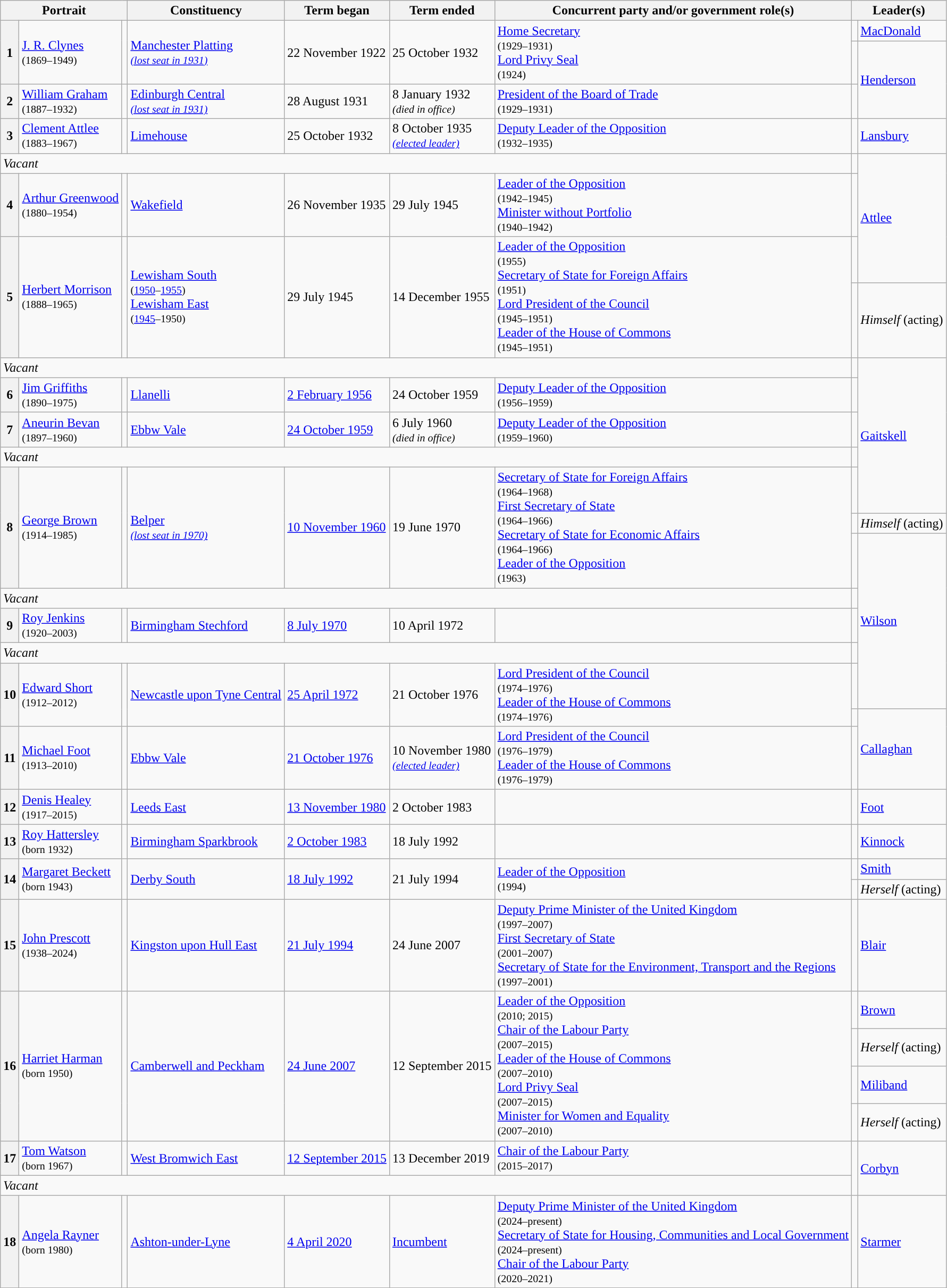<table class="wikitable">
<tr>
<th colspan="3">Portrait</th>
<th>Constituency</th>
<th>Term began</th>
<th>Term ended</th>
<th>Concurrent party and/or government role(s)</th>
<th colspan=2>Leader(s)</th>
</tr>
<tr>
<th rowspan=2>1</th>
<td rowspan=2><a href='#'>J. R. Clynes</a><br><small>(1869–1949)</small></td>
<td rowspan=2></td>
<td rowspan=2><a href='#'>Manchester Platting</a><br><small><em><a href='#'>(lost seat in 1931)</a></em></small></td>
<td rowspan=2>22 November 1922</td>
<td rowspan=2>25 October 1932</td>
<td rowspan=2><a href='#'>Home Secretary</a><br><small>(1929–1931)</small><br><a href='#'>Lord Privy Seal</a><br><small>(1924)</small></td>
<td style="background-color: "></td>
<td><a href='#'>MacDonald</a></td>
</tr>
<tr>
<td style="background-color: "></td>
<td rowspan=2><a href='#'>Henderson</a></td>
</tr>
<tr>
<th>2</th>
<td><a href='#'>William Graham</a><br><small>(1887–1932)</small><br></td>
<td></td>
<td><a href='#'>Edinburgh Central</a><br><small><em><a href='#'>(lost seat in 1931)</a></em></small></td>
<td>28 August 1931</td>
<td>8 January 1932<br><small><em>(died in office)</em></small></td>
<td><a href='#'>President of the Board of Trade</a><br><small>(1929–1931)</small></td>
<td style="background-color: "></td>
</tr>
<tr>
<th>3</th>
<td><a href='#'>Clement Attlee</a><br><small>(1883–1967)</small></td>
<td></td>
<td><a href='#'>Limehouse</a></td>
<td>25 October 1932</td>
<td>8 October 1935<br><small><em><a href='#'>(elected leader)</a></em></small></td>
<td><a href='#'>Deputy Leader of the Opposition</a><br><small>(1932–1935)</small></td>
<td style="background-color: "></td>
<td><a href='#'>Lansbury</a></td>
</tr>
<tr>
<td colspan=7><em>Vacant</em></td>
<td style="background-color: "></td>
<td rowspan=3><a href='#'>Attlee</a></td>
</tr>
<tr>
<th>4</th>
<td><a href='#'>Arthur Greenwood</a><br><small>(1880–1954)</small></td>
<td></td>
<td><a href='#'>Wakefield</a></td>
<td>26 November 1935</td>
<td>29 July 1945</td>
<td><a href='#'>Leader of the Opposition</a><br><small>(1942–1945)</small><br><a href='#'>Minister without Portfolio</a><br><small>(1940–1942)</small></td>
<td style="background-color: "></td>
</tr>
<tr>
<th rowspan=2>5</th>
<td rowspan=2><a href='#'>Herbert Morrison</a><br><small>(1888–1965)</small></td>
<td rowspan=2></td>
<td rowspan=2><a href='#'>Lewisham South</a><br><small>(<a href='#'>1950</a>–<a href='#'>1955</a>)</small><br><a href='#'>Lewisham East</a><br><small>(<a href='#'>1945</a>–1950)</small></td>
<td rowspan=2>29 July 1945</td>
<td rowspan=2>14 December 1955</td>
<td rowspan=2><a href='#'>Leader of the Opposition</a><br><small>(1955)</small><br><a href='#'>Secretary of State for Foreign Affairs</a><br><small>(1951)</small><br><a href='#'>Lord President of the Council</a><br><small>(1945–1951)</small><br><a href='#'>Leader of the House of Commons</a><br><small>(1945–1951)</small></td>
<td height=50 style="background-color: "></td>
</tr>
<tr>
<td style="background-color: "></td>
<td><em>Himself</em> (acting)</td>
</tr>
<tr>
<td colspan=7><em>Vacant</em></td>
<td style="background-color: "></td>
<td rowspan=5><a href='#'>Gaitskell</a></td>
</tr>
<tr>
<th>6</th>
<td><a href='#'>Jim Griffiths</a><br><small>(1890–1975)</small></td>
<td></td>
<td><a href='#'>Llanelli</a></td>
<td><a href='#'>2 February 1956</a></td>
<td>24 October 1959</td>
<td><a href='#'>Deputy Leader of the Opposition</a><br><small>(1956–1959)</small></td>
<td style="background-color: "></td>
</tr>
<tr>
<th>7</th>
<td><a href='#'>Aneurin Bevan</a><br><small>(1897–1960)</small></td>
<td></td>
<td><a href='#'>Ebbw Vale</a></td>
<td><a href='#'>24 October 1959</a></td>
<td>6 July 1960<br><small><em>(died in office)</em></small></td>
<td><a href='#'>Deputy Leader of the Opposition</a><br><small>(1959–1960)</small></td>
<td style="background-color: "></td>
</tr>
<tr>
<td colspan=7><em>Vacant</em></td>
<td style="background-color: "></td>
</tr>
<tr>
<th rowspan=3>8</th>
<td rowspan=3><a href='#'>George Brown</a><br><small>(1914–1985)</small></td>
<td rowspan=3></td>
<td rowspan=3><a href='#'>Belper</a><br><small><em><a href='#'>(lost seat in 1970)</a></em></small></td>
<td rowspan=3><a href='#'>10 November 1960</a></td>
<td rowspan=3>19 June 1970</td>
<td rowspan=3><a href='#'>Secretary of State for Foreign Affairs</a><br><small>(1964–1968)</small><br><a href='#'>First Secretary of State</a><br><small>(1964–1966)</small><br><a href='#'>Secretary of State for Economic Affairs</a><br><small>(1964–1966)</small><br><a href='#'>Leader of the Opposition</a><br><small>(1963)</small></td>
<td height=50 style="background-color: "></td>
</tr>
<tr>
<td style="background-color: "></td>
<td><em>Himself</em> (acting)</td>
</tr>
<tr>
<td style="background-color: "></td>
<td rowspan=5><a href='#'>Wilson</a></td>
</tr>
<tr>
<td colspan=7><em>Vacant</em></td>
<td style="background-color: "></td>
</tr>
<tr>
<th>9</th>
<td><a href='#'>Roy Jenkins</a><br><small>(1920–2003)</small></td>
<td></td>
<td><a href='#'>Birmingham Stechford</a></td>
<td><a href='#'>8 July 1970</a></td>
<td>10 April 1972</td>
<td></td>
<td style="background-color: "></td>
</tr>
<tr>
<td colspan=7><em>Vacant</em></td>
<td style="background-color: "></td>
</tr>
<tr>
<th rowspan=2>10</th>
<td rowspan=2><a href='#'>Edward Short</a><br><small>(1912–2012)</small></td>
<td rowspan=2></td>
<td rowspan=2><a href='#'>Newcastle upon Tyne Central</a></td>
<td rowspan=2><a href='#'>25 April 1972</a></td>
<td rowspan=2>21 October 1976</td>
<td rowspan=2><a href='#'>Lord President of the Council</a><br><small>(1974–1976)</small><br><a href='#'>Leader of the House of Commons</a><br><small>(1974–1976)</small></td>
<td height=50 style="background-color: "></td>
</tr>
<tr>
<td style="background-color: "></td>
<td rowspan=2><a href='#'>Callaghan</a></td>
</tr>
<tr>
<th>11</th>
<td><a href='#'>Michael Foot</a><br><small>(1913–2010)</small></td>
<td></td>
<td><a href='#'>Ebbw Vale</a></td>
<td><a href='#'>21 October 1976</a></td>
<td nowrap>10 November 1980<br><small><em><a href='#'>(elected leader)</a></em></small></td>
<td><a href='#'>Lord President of the Council</a><br><small>(1976–1979)</small><br><a href='#'>Leader of the House of Commons</a><br><small>(1976–1979)</small></td>
<td style="background-color: "></td>
</tr>
<tr>
<th>12</th>
<td><a href='#'>Denis Healey</a><br><small>(1917–2015)</small></td>
<td></td>
<td><a href='#'>Leeds East</a></td>
<td><a href='#'>13 November 1980</a></td>
<td>2 October 1983</td>
<td></td>
<td style="background-color: "></td>
<td><a href='#'>Foot</a></td>
</tr>
<tr>
<th>13</th>
<td><a href='#'>Roy Hattersley</a><br><small>(born 1932)</small></td>
<td></td>
<td><a href='#'>Birmingham Sparkbrook</a></td>
<td><a href='#'>2 October 1983</a></td>
<td>18 July 1992</td>
<td></td>
<td style="background-color: "></td>
<td><a href='#'>Kinnock</a></td>
</tr>
<tr>
<th rowspan=2>14</th>
<td rowspan=2><a href='#'>Margaret Beckett</a><br><small>(born 1943)</small></td>
<td rowspan=2></td>
<td rowspan=2><a href='#'>Derby South</a></td>
<td rowspan=2><a href='#'>18 July 1992</a></td>
<td rowspan=2>21 July 1994</td>
<td rowspan=2><a href='#'>Leader of the Opposition</a><br><small>(1994)</small></td>
<td style="background-color: "></td>
<td><a href='#'>Smith</a></td>
</tr>
<tr>
<td style="background-color: "></td>
<td><em>Herself</em> (acting)</td>
</tr>
<tr>
<th>15</th>
<td><a href='#'>John Prescott</a><br><small>(1938–2024)</small></td>
<td></td>
<td><a href='#'>Kingston upon Hull East</a></td>
<td><a href='#'>21 July 1994</a></td>
<td>24 June 2007</td>
<td><a href='#'>Deputy Prime Minister of the United Kingdom</a><br><small>(1997–2007)</small><br><a href='#'>First Secretary of State</a><br><small>(2001–2007)</small><br><a href='#'>Secretary of State for the Environment, Transport and the Regions</a><br><small>(1997–2001)</small></td>
<td style="background-color: "></td>
<td><a href='#'>Blair</a></td>
</tr>
<tr>
<th rowspan=4>16</th>
<td rowspan=4><a href='#'>Harriet Harman</a><br><small>(born 1950)</small></td>
<td rowspan=4></td>
<td rowspan=4><a href='#'>Camberwell and Peckham</a></td>
<td rowspan=4><a href='#'>24 June 2007</a></td>
<td rowspan=4>12 September 2015</td>
<td rowspan=4><a href='#'>Leader of the Opposition</a><br><small>(2010; 2015)</small><br><a href='#'>Chair of the Labour Party</a><br><small>(2007–2015)</small><br><a href='#'>Leader of the House of Commons</a><br><small>(2007–2010)</small><br><a href='#'>Lord Privy Seal</a><br><small>(2007–2015)</small><br><a href='#'>Minister for Women and Equality</a><br><small>(2007–2010)</small></td>
<td style="background-color: "></td>
<td><a href='#'>Brown</a></td>
</tr>
<tr>
<td style="background-color: "></td>
<td><em>Herself</em> (acting)</td>
</tr>
<tr>
<td style="background-color: "></td>
<td><a href='#'>Miliband</a></td>
</tr>
<tr>
<td style="background-color: "></td>
<td><em>Herself</em> (acting)</td>
</tr>
<tr>
<th>17</th>
<td><a href='#'>Tom Watson</a><br><small>(born 1967)</small></td>
<td></td>
<td><a href='#'>West Bromwich East</a></td>
<td><a href='#'>12 September 2015</a></td>
<td>13 December 2019</td>
<td><a href='#'>Chair of the Labour Party</a><br><small>(2015–2017)</small></td>
<td rowspan=2 style="background-color: "></td>
<td rowspan=2><a href='#'>Corbyn</a></td>
</tr>
<tr>
<td colspan=7><em>Vacant</em></td>
</tr>
<tr>
<th>18</th>
<td><a href='#'>Angela Rayner</a><br><small>(born 1980)</small></td>
<td></td>
<td><a href='#'>Ashton-under-Lyne</a></td>
<td><a href='#'>4 April 2020</a></td>
<td><a href='#'>Incumbent</a></td>
<td><a href='#'>Deputy Prime Minister of the United Kingdom</a><br><small>(2024–present)</small><br><a href='#'>Secretary of State for Housing, Communities and Local Government</a><br><small>(2024–present)</small><br><a href='#'>Chair of the Labour Party</a><br><small>(2020–2021)</small></td>
<td style="background-color: "></td>
<td><a href='#'>Starmer</a></td>
</tr>
</table>
